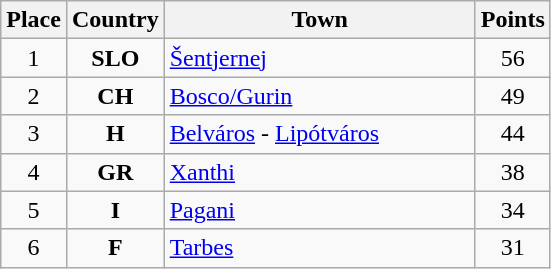<table class="wikitable" style="text-align;">
<tr>
<th width="25">Place</th>
<th width="25">Country</th>
<th width="200">Town</th>
<th width="25">Points</th>
</tr>
<tr>
<td align="center">1</td>
<td align="center"><strong>SLO</strong></td>
<td align="left"><a href='#'>Šentjernej</a></td>
<td align="center">56</td>
</tr>
<tr>
<td align="center">2</td>
<td align="center"><strong>CH</strong></td>
<td align="left"><a href='#'>Bosco/Gurin</a></td>
<td align="center">49</td>
</tr>
<tr>
<td align="center">3</td>
<td align="center"><strong>H</strong></td>
<td align="left"><a href='#'>Belváros</a> - <a href='#'>Lipótváros</a></td>
<td align="center">44</td>
</tr>
<tr>
<td align="center">4</td>
<td align="center"><strong>GR</strong></td>
<td align="left"><a href='#'>Xanthi</a></td>
<td align="center">38</td>
</tr>
<tr>
<td align="center">5</td>
<td align="center"><strong>I</strong></td>
<td align="left"><a href='#'>Pagani</a></td>
<td align="center">34</td>
</tr>
<tr>
<td align="center">6</td>
<td align="center"><strong>F</strong></td>
<td align="left"><a href='#'>Tarbes</a></td>
<td align="center">31</td>
</tr>
</table>
